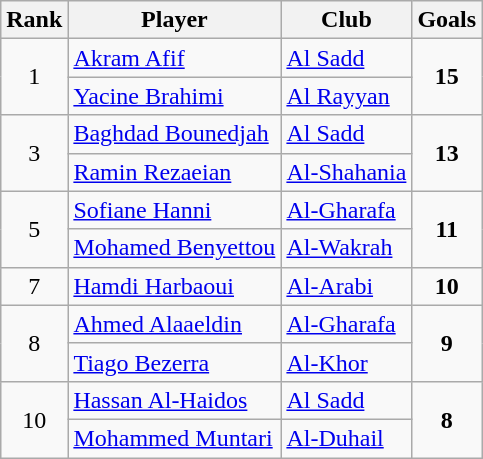<table class="wikitable">
<tr>
<th>Rank</th>
<th>Player</th>
<th>Club</th>
<th>Goals</th>
</tr>
<tr>
<td rowspan="2" align="center">1</td>
<td>  <a href='#'>Akram Afif</a></td>
<td><a href='#'>Al Sadd</a></td>
<td rowspan="2" align="center"><strong>15</strong></td>
</tr>
<tr>
<td> <a href='#'>Yacine Brahimi</a></td>
<td><a href='#'>Al Rayyan</a></td>
</tr>
<tr>
<td rowspan="2" align="center">3</td>
<td> <a href='#'>Baghdad Bounedjah</a></td>
<td><a href='#'>Al Sadd</a></td>
<td rowspan="2" align="center"><strong>13</strong></td>
</tr>
<tr>
<td> <a href='#'>Ramin Rezaeian</a></td>
<td><a href='#'>Al-Shahania</a></td>
</tr>
<tr>
<td rowspan="2" align="center">5</td>
<td> <a href='#'>Sofiane Hanni</a></td>
<td><a href='#'>Al-Gharafa</a></td>
<td rowspan="2" align="center"><strong>11</strong></td>
</tr>
<tr>
<td> <a href='#'>Mohamed Benyettou</a></td>
<td><a href='#'>Al-Wakrah</a></td>
</tr>
<tr>
<td align="center">7</td>
<td> <a href='#'>Hamdi Harbaoui</a></td>
<td><a href='#'>Al-Arabi</a></td>
<td align="center"><strong>10</strong></td>
</tr>
<tr>
<td rowspan="2" align="center">8</td>
<td> <a href='#'>Ahmed Alaaeldin</a></td>
<td><a href='#'>Al-Gharafa</a></td>
<td rowspan="2" align="center"><strong>9</strong></td>
</tr>
<tr>
<td> <a href='#'>Tiago Bezerra</a></td>
<td><a href='#'>Al-Khor</a></td>
</tr>
<tr>
<td rowspan="2" align="center">10</td>
<td> <a href='#'>Hassan Al-Haidos</a></td>
<td><a href='#'>Al Sadd</a></td>
<td rowspan="2"  align="center"><strong>8</strong></td>
</tr>
<tr>
<td> <a href='#'>Mohammed Muntari</a></td>
<td><a href='#'>Al-Duhail</a></td>
</tr>
</table>
